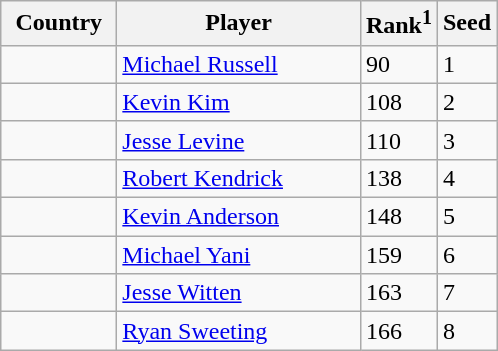<table class="sortable wikitable">
<tr>
<th width="70">Country</th>
<th width="155">Player</th>
<th>Rank<sup>1</sup></th>
<th>Seed</th>
</tr>
<tr>
<td></td>
<td><a href='#'>Michael Russell</a></td>
<td>90</td>
<td>1</td>
</tr>
<tr>
<td></td>
<td><a href='#'>Kevin Kim</a></td>
<td>108</td>
<td>2</td>
</tr>
<tr>
<td></td>
<td><a href='#'>Jesse Levine</a></td>
<td>110</td>
<td>3</td>
</tr>
<tr>
<td></td>
<td><a href='#'>Robert Kendrick</a></td>
<td>138</td>
<td>4</td>
</tr>
<tr>
<td></td>
<td><a href='#'>Kevin Anderson</a></td>
<td>148</td>
<td>5</td>
</tr>
<tr>
<td></td>
<td><a href='#'>Michael Yani</a></td>
<td>159</td>
<td>6</td>
</tr>
<tr>
<td></td>
<td><a href='#'>Jesse Witten</a></td>
<td>163</td>
<td>7</td>
</tr>
<tr>
<td></td>
<td><a href='#'>Ryan Sweeting</a></td>
<td>166</td>
<td>8</td>
</tr>
</table>
